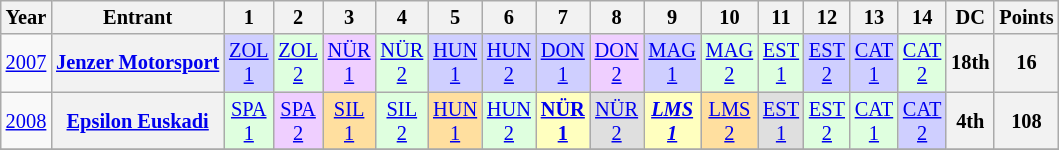<table class="wikitable" style="text-align:center; font-size:85%">
<tr>
<th>Year</th>
<th>Entrant</th>
<th>1</th>
<th>2</th>
<th>3</th>
<th>4</th>
<th>5</th>
<th>6</th>
<th>7</th>
<th>8</th>
<th>9</th>
<th>10</th>
<th>11</th>
<th>12</th>
<th>13</th>
<th>14</th>
<th>DC</th>
<th>Points</th>
</tr>
<tr>
<td><a href='#'>2007</a></td>
<th nowrap><a href='#'>Jenzer Motorsport</a></th>
<td style="background:#CFCFFF;"><a href='#'>ZOL<br>1</a><br></td>
<td style="background:#DFFFDF;"><a href='#'>ZOL<br>2</a><br></td>
<td style="background:#EFCFFF;"><a href='#'>NÜR<br>1</a><br></td>
<td style="background:#DFFFDF;"><a href='#'>NÜR<br>2</a><br></td>
<td style="background:#CFCFFF;"><a href='#'>HUN<br>1</a><br></td>
<td style="background:#CFCFFF;"><a href='#'>HUN<br>2</a><br></td>
<td style="background:#CFCFFF;"><a href='#'>DON<br>1</a><br></td>
<td style="background:#EFCFFF;"><a href='#'>DON<br>2</a><br></td>
<td style="background:#CFCFFF;"><a href='#'>MAG<br>1</a><br></td>
<td style="background:#DFFFDF;"><a href='#'>MAG<br>2</a><br></td>
<td style="background:#DFFFDF;"><a href='#'>EST<br>1</a><br></td>
<td style="background:#CFCFFF;"><a href='#'>EST<br>2</a><br></td>
<td style="background:#CFCFFF;"><a href='#'>CAT<br>1</a><br></td>
<td style="background:#DFFFDF;"><a href='#'>CAT<br>2</a><br></td>
<th>18th</th>
<th>16</th>
</tr>
<tr>
<td><a href='#'>2008</a></td>
<th nowrap><a href='#'>Epsilon Euskadi</a></th>
<td style="background:#DFFFDF;"><a href='#'>SPA<br>1</a><br></td>
<td style="background:#EFCFFF;"><a href='#'>SPA<br>2</a><br></td>
<td style="background:#FFDF9F;"><a href='#'>SIL<br>1</a><br></td>
<td style="background:#DFFFDF;"><a href='#'>SIL<br>2</a><br></td>
<td style="background:#FFDF9F;"><a href='#'>HUN<br>1</a><br></td>
<td style="background:#DFFFDF;"><a href='#'>HUN<br>2</a><br></td>
<td style="background:#FFFFBF;"><strong><a href='#'>NÜR<br>1</a></strong><br></td>
<td style="background:#DFDFDF;"><a href='#'>NÜR<br>2</a><br></td>
<td style="background:#FFFFBF;"><strong><em><a href='#'>LMS<br>1</a></em></strong><br></td>
<td style="background:#FFDF9F;"><a href='#'>LMS<br>2</a><br></td>
<td style="background:#DFDFDF;"><a href='#'>EST<br>1</a><br></td>
<td style="background:#DFFFDF;"><a href='#'>EST<br>2</a><br></td>
<td style="background:#DFFFDF;"><a href='#'>CAT<br>1</a><br></td>
<td style="background:#CFCFFF;"><a href='#'>CAT<br>2</a><br></td>
<th>4th</th>
<th>108</th>
</tr>
<tr>
</tr>
</table>
